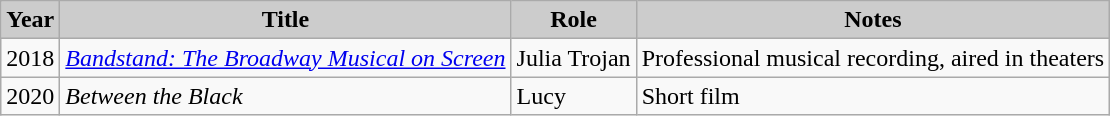<table class="wikitable">
<tr>
<th style="background:#ccc;">Year</th>
<th style="background:#ccc;">Title</th>
<th style="background:#ccc;">Role</th>
<th style="background:#ccc;">Notes</th>
</tr>
<tr>
<td>2018</td>
<td><em><a href='#'>Bandstand: The Broadway Musical on Screen</a></em></td>
<td>Julia Trojan</td>
<td>Professional musical recording, aired in theaters</td>
</tr>
<tr>
<td>2020</td>
<td><em>Between the Black</em></td>
<td>Lucy</td>
<td>Short film</td>
</tr>
</table>
